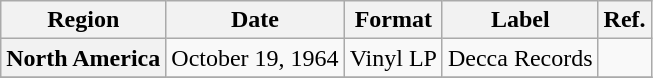<table class="wikitable plainrowheaders">
<tr>
<th scope="col">Region</th>
<th scope="col">Date</th>
<th scope="col">Format</th>
<th scope="col">Label</th>
<th scope="col">Ref.</th>
</tr>
<tr>
<th scope="row">North America</th>
<td>October 19, 1964</td>
<td>Vinyl LP</td>
<td>Decca Records</td>
<td></td>
</tr>
<tr>
</tr>
</table>
